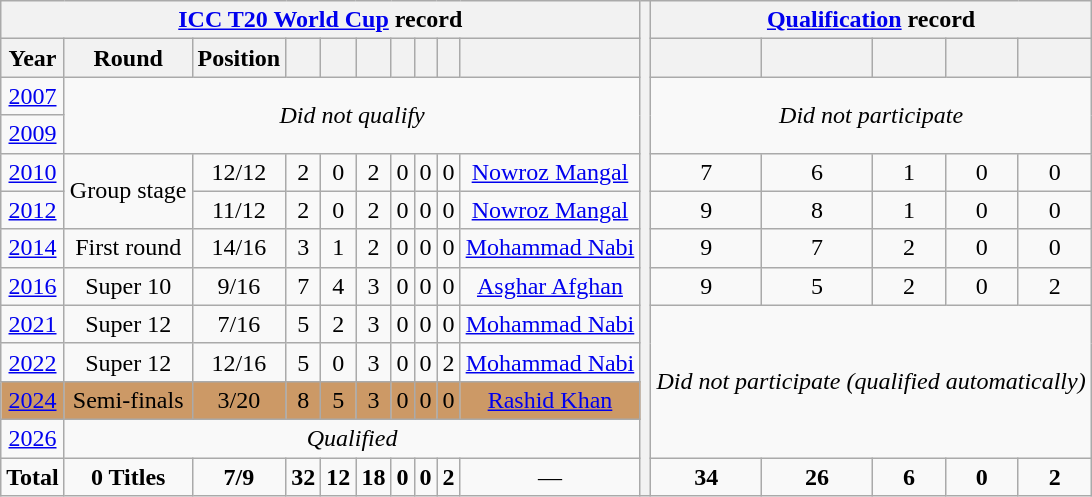<table class="wikitable" style="text-align: center;">
<tr>
<th colspan=10><a href='#'>ICC T20 World Cup</a> record</th>
<th rowspan="14"></th>
<th colspan=5><a href='#'>Qualification</a> record</th>
</tr>
<tr>
<th scope="col">Year</th>
<th scope="col">Round</th>
<th scope="col">Position</th>
<th scope="col"></th>
<th scope="col"></th>
<th scope="col"></th>
<th scope="col"></th>
<th scope="col"></th>
<th scope="col"></th>
<th scope="col"></th>
<th scope="col"></th>
<th scope="col"></th>
<th scope="col"></th>
<th scope="col"></th>
<th scope="col"></th>
</tr>
<tr>
<td> <a href='#'>2007</a></td>
<td colspan="9" rowspan="2"><em>Did not qualify</em></td>
<td rowspan=2 colspan="5"><em>Did not participate</em></td>
</tr>
<tr>
<td> <a href='#'>2009</a></td>
</tr>
<tr>
<td> <a href='#'>2010</a></td>
<td rowspan="2">Group stage</td>
<td>12/12</td>
<td>2</td>
<td>0</td>
<td>2</td>
<td>0</td>
<td>0</td>
<td>0</td>
<td><a href='#'>Nowroz Mangal</a></td>
<td>7</td>
<td>6</td>
<td>1</td>
<td>0</td>
<td>0</td>
</tr>
<tr>
<td> <a href='#'>2012</a></td>
<td>11/12</td>
<td>2</td>
<td>0</td>
<td>2</td>
<td>0</td>
<td>0</td>
<td>0</td>
<td><a href='#'>Nowroz Mangal</a></td>
<td>9</td>
<td>8</td>
<td>1</td>
<td>0</td>
<td>0</td>
</tr>
<tr>
<td> <a href='#'>2014</a></td>
<td>First round</td>
<td>14/16</td>
<td>3</td>
<td>1</td>
<td>2</td>
<td>0</td>
<td>0</td>
<td>0</td>
<td><a href='#'>Mohammad Nabi</a></td>
<td>9</td>
<td>7</td>
<td>2</td>
<td>0</td>
<td>0</td>
</tr>
<tr>
<td> <a href='#'>2016</a></td>
<td>Super 10</td>
<td>9/16</td>
<td>7</td>
<td>4</td>
<td>3</td>
<td>0</td>
<td>0</td>
<td>0</td>
<td><a href='#'>Asghar Afghan</a></td>
<td>9</td>
<td>5</td>
<td>2</td>
<td>0</td>
<td>2</td>
</tr>
<tr>
<td>  <a href='#'>2021</a></td>
<td>Super 12</td>
<td>7/16</td>
<td>5</td>
<td>2</td>
<td>3</td>
<td>0</td>
<td>0</td>
<td>0</td>
<td><a href='#'>Mohammad Nabi</a></td>
<td colspan="5" rowspan="4"><em>Did not participate (qualified automatically)</em></td>
</tr>
<tr>
<td> <a href='#'>2022</a></td>
<td>Super 12</td>
<td>12/16</td>
<td>5</td>
<td>0</td>
<td>3</td>
<td>0</td>
<td>0</td>
<td>2</td>
<td><a href='#'>Mohammad Nabi</a></td>
</tr>
<tr style="background:#c96;">
<td>  <a href='#'>2024</a></td>
<td>Semi-finals</td>
<td>3/20</td>
<td>8</td>
<td>5</td>
<td>3</td>
<td>0</td>
<td>0</td>
<td>0</td>
<td><a href='#'>Rashid Khan</a></td>
</tr>
<tr>
<td>  <a href='#'>2026</a></td>
<td colspan="9"><em>Qualified</em></td>
</tr>
<tr>
<td><strong>Total</strong></td>
<td><strong>0 Titles</strong></td>
<td><strong>7/9</strong></td>
<td><strong>32</strong></td>
<td><strong>12</strong></td>
<td><strong>18</strong></td>
<td><strong>0</strong></td>
<td><strong>0</strong></td>
<td><strong>2</strong></td>
<td>—</td>
<td><strong>34</strong></td>
<td><strong>26</strong></td>
<td><strong>6</strong></td>
<td><strong>0</strong></td>
<td><strong>2</strong></td>
</tr>
</table>
